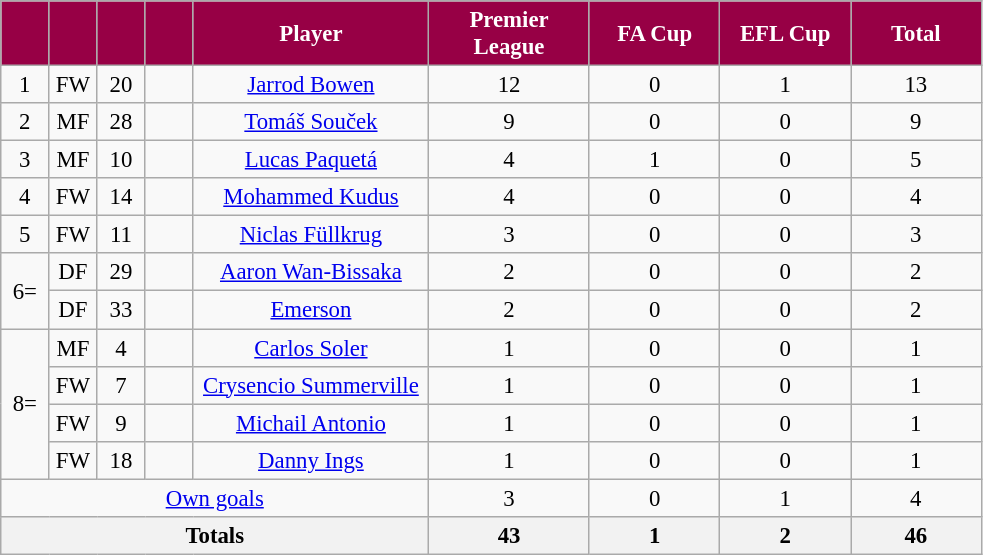<table class="wikitable sortable" style="font-size: 95%; text-align: center;">
<tr>
<th style="width:25px; background:#970045; color:white;"></th>
<th style="width:25px; background:#970045; color:white;"></th>
<th style="width:25px; background:#970045; color:white;"></th>
<th style="width:25px; background:#970045; color:white;"></th>
<th style="width:150px; background:#970045; color:white;">Player</th>
<th style="width:100px; background:#970045; color:white;">Premier League</th>
<th style="width:80px; background:#970045; color:white;">FA Cup</th>
<th style="width:80px; background:#970045; color:white;">EFL Cup</th>
<th style="width:80px; background:#970045; color:white;"><strong>Total</strong></th>
</tr>
<tr>
<td>1</td>
<td>FW</td>
<td>20</td>
<td></td>
<td data-sort-value="Bowen, Jarrod"><a href='#'>Jarrod Bowen</a></td>
<td>12</td>
<td>0</td>
<td>1</td>
<td>13</td>
</tr>
<tr>
<td>2</td>
<td>MF</td>
<td>28</td>
<td></td>
<td data-sort-value="Souček, Tomáš"><a href='#'>Tomáš Souček</a></td>
<td>9</td>
<td>0</td>
<td>0</td>
<td>9</td>
</tr>
<tr>
<td>3</td>
<td>MF</td>
<td>10</td>
<td></td>
<td data-sort-value="Paquetá, Lucas"><a href='#'>Lucas Paquetá</a></td>
<td>4</td>
<td>1</td>
<td>0</td>
<td>5</td>
</tr>
<tr>
<td>4</td>
<td>FW</td>
<td>14</td>
<td></td>
<td data-sort-value="Kudus, Mohammed"><a href='#'>Mohammed Kudus</a></td>
<td>4</td>
<td>0</td>
<td>0</td>
<td>4</td>
</tr>
<tr>
<td>5</td>
<td>FW</td>
<td>11</td>
<td></td>
<td data-sort-value="Füllkrug; Niclas"><a href='#'>Niclas Füllkrug</a></td>
<td>3</td>
<td>0</td>
<td>0</td>
<td>3</td>
</tr>
<tr>
<td rowspan="2">6=</td>
<td>DF</td>
<td>29</td>
<td></td>
<td data-sort-value="Wan-Bissaka, Aaron"><a href='#'>Aaron Wan-Bissaka</a></td>
<td>2</td>
<td>0</td>
<td>0</td>
<td>2</td>
</tr>
<tr>
<td>DF</td>
<td>33</td>
<td></td>
<td data-sort-value="Palmieri, Emerson"><a href='#'>Emerson</a></td>
<td>2</td>
<td>0</td>
<td>0</td>
<td>2</td>
</tr>
<tr>
<td rowspan="4">8=</td>
<td>MF</td>
<td>4</td>
<td></td>
<td data-sort-value="Soler, Carlos"><a href='#'>Carlos Soler</a></td>
<td>1</td>
<td>0</td>
<td>0</td>
<td>1</td>
</tr>
<tr>
<td>FW</td>
<td>7</td>
<td></td>
<td data-sort-value="Summerville, Crysencio"><a href='#'>Crysencio Summerville</a></td>
<td>1</td>
<td>0</td>
<td>0</td>
<td>1</td>
</tr>
<tr>
<td>FW</td>
<td>9</td>
<td></td>
<td data-sort-value="Antonio, Michail"><a href='#'>Michail Antonio</a></td>
<td>1</td>
<td>0</td>
<td>0</td>
<td>1</td>
</tr>
<tr>
<td>FW</td>
<td>18</td>
<td></td>
<td data-sort-value="Ings, Danny"><a href='#'>Danny Ings</a></td>
<td>1</td>
<td>0</td>
<td>0</td>
<td>1</td>
</tr>
<tr class="sortbottom">
<td colspan="5"><a href='#'>Own goals</a></td>
<td>3</td>
<td>0</td>
<td>1</td>
<td>4</td>
</tr>
<tr class="sortbottom">
<th colspan=5><strong>Totals</strong></th>
<th>43</th>
<th>1</th>
<th>2</th>
<th>46</th>
</tr>
</table>
